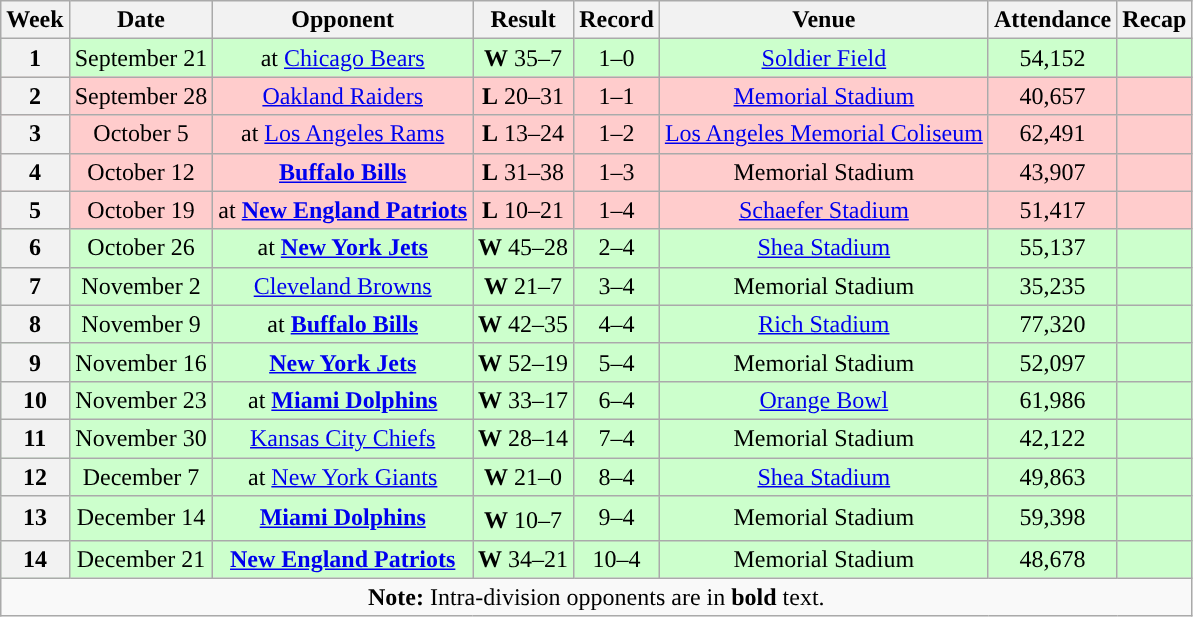<table class="wikitable" style="text-align:center">
<tr>
<th>Week</th>
<th>Date</th>
<th>Opponent</th>
<th>Result</th>
<th>Record</th>
<th>Venue</th>
<th>Attendance</th>
<th>Recap</th>
</tr>
<tr style="background:#cfc">
<th>1</th>
<td>September 21</td>
<td>at <a href='#'>Chicago Bears</a></td>
<td><strong>W</strong> 35–7</td>
<td>1–0</td>
<td><a href='#'>Soldier Field</a></td>
<td>54,152</td>
<td></td>
</tr>
<tr style="background:#fcc">
<th>2</th>
<td>September 28</td>
<td><a href='#'>Oakland Raiders</a></td>
<td><strong>L</strong> 20–31</td>
<td>1–1</td>
<td><a href='#'>Memorial Stadium</a></td>
<td>40,657</td>
<td></td>
</tr>
<tr style="background:#fcc">
<th>3</th>
<td>October 5</td>
<td>at <a href='#'>Los Angeles Rams</a></td>
<td><strong>L</strong> 13–24</td>
<td>1–2</td>
<td><a href='#'>Los Angeles Memorial Coliseum</a></td>
<td>62,491</td>
<td></td>
</tr>
<tr style="background:#fcc">
<th>4</th>
<td>October 12</td>
<td><strong><a href='#'>Buffalo Bills</a></strong></td>
<td><strong>L</strong> 31–38</td>
<td>1–3</td>
<td>Memorial Stadium</td>
<td>43,907</td>
<td></td>
</tr>
<tr style="background:#fcc">
<th>5</th>
<td>October 19</td>
<td>at <strong><a href='#'>New England Patriots</a></strong></td>
<td><strong>L</strong> 10–21</td>
<td>1–4</td>
<td><a href='#'>Schaefer Stadium</a></td>
<td>51,417</td>
<td></td>
</tr>
<tr style="background:#cfc">
<th>6</th>
<td>October 26</td>
<td>at <strong><a href='#'>New York Jets</a></strong></td>
<td><strong>W</strong> 45–28</td>
<td>2–4</td>
<td><a href='#'>Shea Stadium</a></td>
<td>55,137</td>
<td></td>
</tr>
<tr style="background:#cfc">
<th>7</th>
<td>November 2</td>
<td><a href='#'>Cleveland Browns</a></td>
<td><strong>W</strong> 21–7</td>
<td>3–4</td>
<td>Memorial Stadium</td>
<td>35,235</td>
<td></td>
</tr>
<tr style="background:#cfc">
<th>8</th>
<td>November 9</td>
<td>at <strong><a href='#'>Buffalo Bills</a></strong></td>
<td><strong>W</strong> 42–35</td>
<td>4–4</td>
<td><a href='#'>Rich Stadium</a></td>
<td>77,320</td>
<td></td>
</tr>
<tr style="background:#cfc">
<th>9</th>
<td>November 16</td>
<td><strong><a href='#'>New York Jets</a></strong></td>
<td><strong>W</strong> 52–19</td>
<td>5–4</td>
<td>Memorial Stadium</td>
<td>52,097</td>
<td></td>
</tr>
<tr style="background:#cfc">
<th>10</th>
<td>November 23</td>
<td>at <strong><a href='#'>Miami Dolphins</a></strong></td>
<td><strong>W</strong> 33–17</td>
<td>6–4</td>
<td><a href='#'>Orange Bowl</a></td>
<td>61,986</td>
<td></td>
</tr>
<tr style="background:#cfc">
<th>11</th>
<td>November 30</td>
<td><a href='#'>Kansas City Chiefs</a></td>
<td><strong>W</strong> 28–14</td>
<td>7–4</td>
<td>Memorial Stadium</td>
<td>42,122</td>
<td></td>
</tr>
<tr style="background:#cfc">
<th>12</th>
<td>December 7</td>
<td>at <a href='#'>New York Giants</a></td>
<td><strong>W</strong> 21–0</td>
<td>8–4</td>
<td><a href='#'>Shea Stadium</a></td>
<td>49,863</td>
<td></td>
</tr>
<tr style="background:#cfc">
<th>13</th>
<td>December 14</td>
<td><strong><a href='#'>Miami Dolphins</a></strong></td>
<td><strong>W</strong> 10–7<sup></sup></td>
<td>9–4</td>
<td>Memorial Stadium</td>
<td>59,398</td>
<td></td>
</tr>
<tr style="background:#cfc">
<th>14</th>
<td>December 21</td>
<td><strong><a href='#'>New England Patriots</a></strong></td>
<td><strong>W</strong> 34–21</td>
<td>10–4</td>
<td>Memorial Stadium</td>
<td>48,678</td>
<td></td>
</tr>
<tr>
<td colspan="8"><strong>Note:</strong> Intra-division opponents are in <strong>bold</strong> text.</td>
</tr>
</table>
